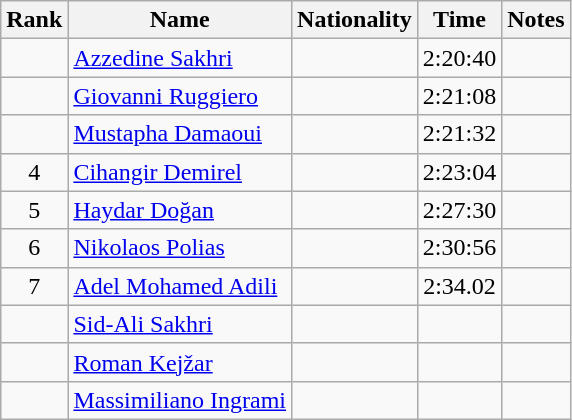<table class="wikitable sortable" style="text-align:center">
<tr>
<th>Rank</th>
<th>Name</th>
<th>Nationality</th>
<th>Time</th>
<th>Notes</th>
</tr>
<tr>
<td></td>
<td align=left><a href='#'>Azzedine Sakhri</a></td>
<td align=left></td>
<td>2:20:40</td>
<td></td>
</tr>
<tr>
<td></td>
<td align=left><a href='#'>Giovanni Ruggiero</a></td>
<td align=left></td>
<td>2:21:08</td>
<td></td>
</tr>
<tr>
<td></td>
<td align=left><a href='#'>Mustapha Damaoui</a></td>
<td align=left></td>
<td>2:21:32</td>
<td></td>
</tr>
<tr>
<td>4</td>
<td align=left><a href='#'>Cihangir Demirel</a></td>
<td align=left></td>
<td>2:23:04</td>
<td></td>
</tr>
<tr>
<td>5</td>
<td align=left><a href='#'>Haydar Doğan</a></td>
<td align=left></td>
<td>2:27:30</td>
<td></td>
</tr>
<tr>
<td>6</td>
<td align=left><a href='#'>Nikolaos Polias</a></td>
<td align=left></td>
<td>2:30:56</td>
<td></td>
</tr>
<tr>
<td>7</td>
<td align=left><a href='#'>Adel Mohamed Adili</a></td>
<td align=left></td>
<td>2:34.02</td>
<td></td>
</tr>
<tr>
<td></td>
<td align=left><a href='#'>Sid-Ali Sakhri</a></td>
<td align=left></td>
<td></td>
<td></td>
</tr>
<tr>
<td></td>
<td align=left><a href='#'>Roman Kejžar</a></td>
<td align=left></td>
<td></td>
<td></td>
</tr>
<tr>
<td></td>
<td align=left><a href='#'>Massimiliano Ingrami</a></td>
<td align=left></td>
<td></td>
<td></td>
</tr>
</table>
